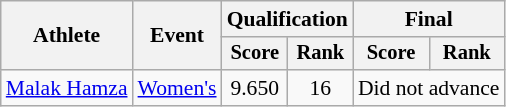<table class=wikitable style=font-size:90%;text-align:center>
<tr>
<th rowspan=2>Athlete</th>
<th rowspan=2>Event</th>
<th colspan=2>Qualification</th>
<th colspan=2>Final</th>
</tr>
<tr style=font-size:95%>
<th>Score</th>
<th>Rank</th>
<th>Score</th>
<th>Rank</th>
</tr>
<tr>
<td align=left><a href='#'>Malak Hamza</a></td>
<td align=left><a href='#'>Women's</a></td>
<td>9.650</td>
<td>16</td>
<td colspan="2">Did not advance</td>
</tr>
</table>
